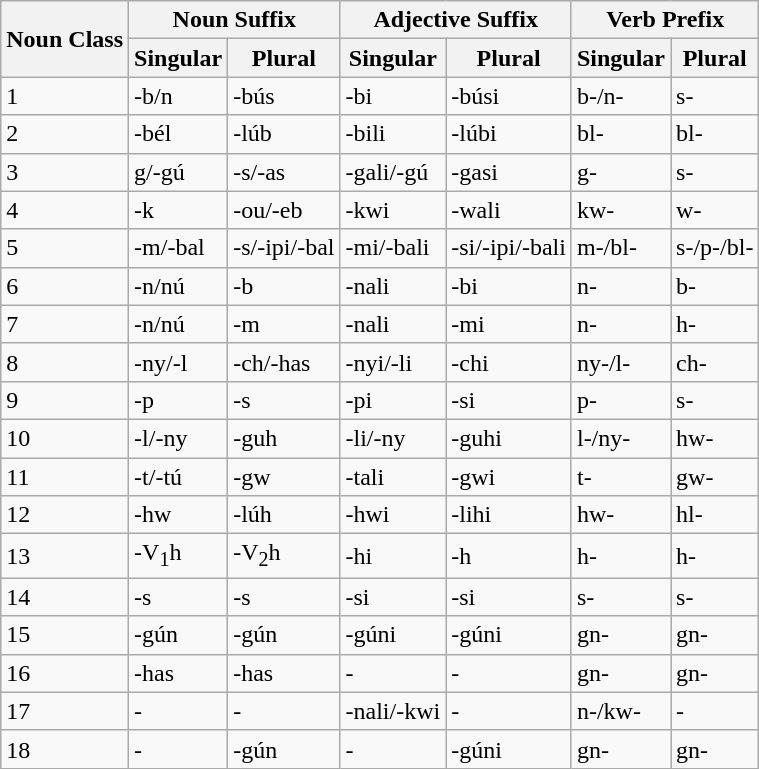<table class="wikitable">
<tr>
<th rowspan="2">Noun Class</th>
<th colspan="2">Noun Suffix</th>
<th colspan="2">Adjective Suffix</th>
<th colspan="2">Verb Prefix</th>
</tr>
<tr>
<th>Singular</th>
<th>Plural</th>
<th>Singular</th>
<th>Plural</th>
<th>Singular</th>
<th>Plural</th>
</tr>
<tr>
<td>1</td>
<td>-b/n</td>
<td>-bús</td>
<td>-bi</td>
<td>-búsi</td>
<td>b-/n-</td>
<td>s-</td>
</tr>
<tr>
<td>2</td>
<td>-bél</td>
<td>-lúb</td>
<td>-bili</td>
<td>-lúbi</td>
<td>bl-</td>
<td>bl-</td>
</tr>
<tr>
<td>3</td>
<td>g/-gú</td>
<td>-s/-as</td>
<td>-gali/-gú</td>
<td>-gasi</td>
<td>g-</td>
<td>s-</td>
</tr>
<tr>
<td>4</td>
<td>-k</td>
<td>-ou/-eb</td>
<td>-kwi</td>
<td>-wali</td>
<td>kw-</td>
<td>w-</td>
</tr>
<tr>
<td>5</td>
<td>-m/-bal</td>
<td>-s/-ipi/-bal</td>
<td>-mi/-bali</td>
<td>-si/-ipi/-bali</td>
<td>m-/bl-</td>
<td>s-/p-/bl-</td>
</tr>
<tr>
<td>6</td>
<td>-n/nú</td>
<td>-b</td>
<td>-nali</td>
<td>-bi</td>
<td>n-</td>
<td>b-</td>
</tr>
<tr>
<td>7</td>
<td>-n/nú</td>
<td>-m</td>
<td>-nali</td>
<td>-mi</td>
<td>n-</td>
<td>h-</td>
</tr>
<tr>
<td>8</td>
<td>-ny/-l</td>
<td>-ch/-has</td>
<td>-nyi/-li</td>
<td>-chi</td>
<td>ny-/l-</td>
<td>ch-</td>
</tr>
<tr>
<td>9</td>
<td>-p</td>
<td>-s</td>
<td>-pi</td>
<td>-si</td>
<td>p-</td>
<td>s-</td>
</tr>
<tr>
<td>10</td>
<td>-l/-ny</td>
<td>-guh</td>
<td>-li/-ny</td>
<td>-guhi</td>
<td>l-/ny-</td>
<td>hw-</td>
</tr>
<tr>
<td>11</td>
<td>-t/-tú</td>
<td>-gw</td>
<td>-tali</td>
<td>-gwi</td>
<td>t-</td>
<td>gw-</td>
</tr>
<tr>
<td>12</td>
<td>-hw</td>
<td>-lúh</td>
<td>-hwi</td>
<td>-lihi</td>
<td>hw-</td>
<td>hl-</td>
</tr>
<tr>
<td>13</td>
<td>-V<sub>1</sub>h</td>
<td>-V<sub>2</sub>h</td>
<td>-hi</td>
<td>-h</td>
<td>h-</td>
<td>h-</td>
</tr>
<tr>
<td>14</td>
<td>-s</td>
<td>-s</td>
<td>-si</td>
<td>-si</td>
<td>s-</td>
<td>s-</td>
</tr>
<tr>
<td>15</td>
<td>-gún</td>
<td>-gún</td>
<td>-gúni</td>
<td>-gúni</td>
<td>gn-</td>
<td>gn-</td>
</tr>
<tr>
<td>16</td>
<td>-has</td>
<td>-has</td>
<td>-</td>
<td>-</td>
<td>gn-</td>
<td>gn-</td>
</tr>
<tr>
<td>17</td>
<td>-</td>
<td>-</td>
<td>-nali/-kwi</td>
<td>-</td>
<td>n-/kw-</td>
<td>-</td>
</tr>
<tr>
<td>18</td>
<td>-</td>
<td>-gún</td>
<td>-</td>
<td>-gúni</td>
<td>gn-</td>
<td>gn-</td>
</tr>
</table>
